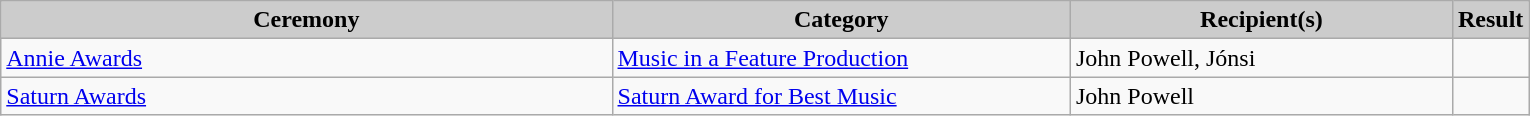<table class="wikitable">
<tr>
<th style="background:#ccc; width:40%;">Ceremony</th>
<th style="background:#ccc; width:30%;">Category</th>
<th style="background:#ccc; width:25%;">Recipient(s)</th>
<th style="background:#ccc; width:15%;">Result</th>
</tr>
<tr>
<td><a href='#'>Annie Awards</a></td>
<td><a href='#'>Music in a Feature Production</a></td>
<td>John Powell, Jónsi</td>
<td></td>
</tr>
<tr>
<td><a href='#'>Saturn Awards</a></td>
<td><a href='#'>Saturn Award for Best Music</a></td>
<td>John Powell</td>
<td></td>
</tr>
</table>
